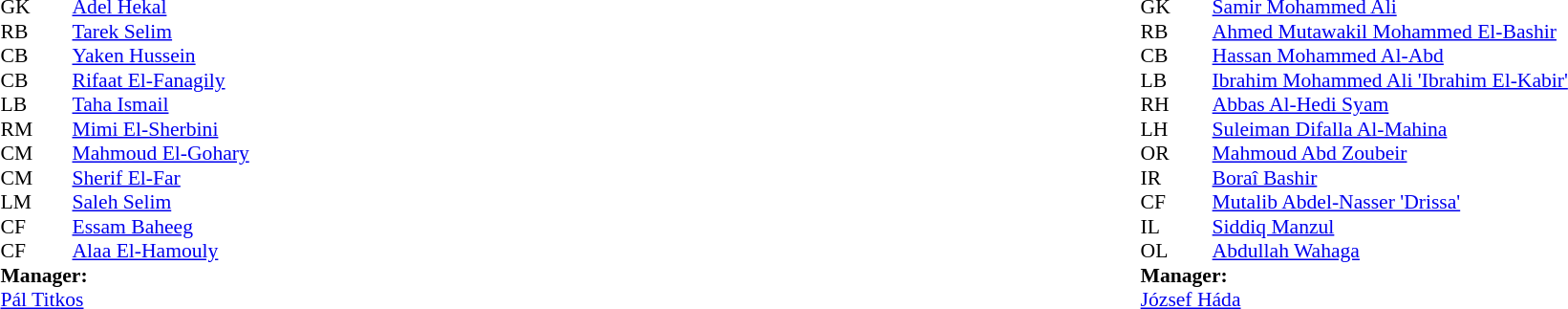<table style="width:100%;">
<tr>
<td style="vertical-align:top; width:50%;"><br><table style="font-size: 90%" cellspacing="0" cellpadding="0">
<tr>
<th width="25"></th>
<th width="25"></th>
</tr>
<tr>
<td>GK</td>
<td><strong></strong></td>
<td><a href='#'>Adel Hekal</a></td>
</tr>
<tr>
<td>RB</td>
<td><strong></strong></td>
<td><a href='#'>Tarek Selim</a></td>
</tr>
<tr>
<td>CB</td>
<td><strong></strong></td>
<td><a href='#'>Yaken Hussein</a></td>
</tr>
<tr>
<td>CB</td>
<td><strong></strong></td>
<td><a href='#'>Rifaat El-Fanagily</a></td>
</tr>
<tr>
<td>LB</td>
<td><strong></strong></td>
<td><a href='#'>Taha Ismail</a></td>
</tr>
<tr>
<td>RM</td>
<td><strong></strong></td>
<td><a href='#'>Mimi El-Sherbini</a></td>
</tr>
<tr>
<td>CM</td>
<td><strong></strong></td>
<td><a href='#'>Mahmoud El-Gohary</a></td>
</tr>
<tr>
<td>CM</td>
<td><strong></strong></td>
<td><a href='#'>Sherif El-Far</a></td>
</tr>
<tr>
<td>LM</td>
<td><strong></strong></td>
<td><a href='#'>Saleh Selim</a></td>
</tr>
<tr>
<td>CF</td>
<td><strong></strong></td>
<td><a href='#'>Essam Baheeg</a></td>
</tr>
<tr>
<td>CF</td>
<td><strong></strong></td>
<td><a href='#'>Alaa El-Hamouly</a></td>
</tr>
<tr>
<td colspan=3><strong>Manager:</strong></td>
</tr>
<tr>
<td colspan=3> <a href='#'>Pál Titkos</a></td>
</tr>
</table>
</td>
<td style="vertical-align:top; width:50%;"><br><table cellspacing="0" cellpadding="0" style="font-size:90%; margin:auto;">
<tr>
<th width=25></th>
<th width=25></th>
</tr>
<tr>
<td>GK</td>
<td><strong></strong></td>
<td><a href='#'>Samir Mohammed Ali</a></td>
</tr>
<tr>
<td>RB</td>
<td><strong></strong></td>
<td><a href='#'>Ahmed Mutawakil Mohammed El-Bashir</a></td>
</tr>
<tr>
<td>CB</td>
<td><strong></strong></td>
<td><a href='#'>Hassan Mohammed Al-Abd</a></td>
</tr>
<tr>
<td>LB</td>
<td><strong></strong></td>
<td><a href='#'>Ibrahim Mohammed Ali 'Ibrahim El-Kabir'</a></td>
</tr>
<tr>
<td>RH</td>
<td><strong></strong></td>
<td><a href='#'>Abbas Al-Hedi Syam</a></td>
</tr>
<tr>
<td>LH</td>
<td><strong></strong></td>
<td><a href='#'>Suleiman Difalla Al-Mahina</a></td>
</tr>
<tr>
<td>OR</td>
<td><strong></strong></td>
<td><a href='#'>Mahmoud Abd Zoubeir</a></td>
</tr>
<tr>
<td>IR</td>
<td><strong></strong></td>
<td><a href='#'>Boraî Bashir</a></td>
</tr>
<tr>
<td>CF</td>
<td><strong></strong></td>
<td><a href='#'>Mutalib Abdel-Nasser 'Drissa'</a></td>
</tr>
<tr>
<td>IL</td>
<td><strong></strong></td>
<td><a href='#'>Siddiq Manzul</a></td>
</tr>
<tr>
<td>OL</td>
<td><strong></strong></td>
<td><a href='#'>Abdullah Wahaga</a></td>
</tr>
<tr>
<td colspan=3><strong>Manager:</strong></td>
</tr>
<tr>
<td colspan=3> <a href='#'>József Háda</a></td>
</tr>
</table>
</td>
</tr>
</table>
